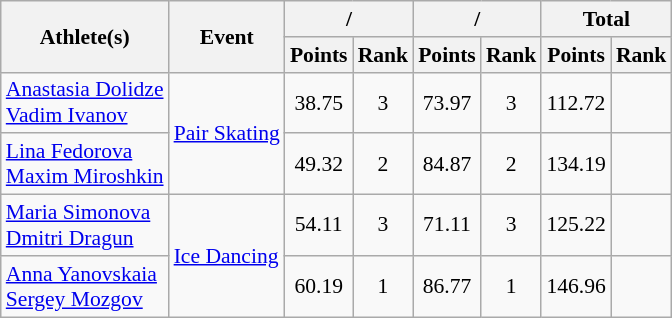<table class="wikitable" style="font-size:90%; text-align:center;">
<tr>
<th rowspan=2>Athlete(s)</th>
<th rowspan=2>Event</th>
<th colspan=2>/</th>
<th colspan=2>/</th>
<th colspan=2>Total</th>
</tr>
<tr>
<th>Points</th>
<th>Rank</th>
<th>Points</th>
<th>Rank</th>
<th>Points</th>
<th>Rank</th>
</tr>
<tr>
<td align=left><a href='#'>Anastasia Dolidze</a><br><a href='#'>Vadim Ivanov</a></td>
<td rowspan=2 align=left><a href='#'>Pair Skating</a></td>
<td>38.75</td>
<td>3</td>
<td>73.97</td>
<td>3</td>
<td>112.72</td>
<td></td>
</tr>
<tr>
<td align=left><a href='#'>Lina Fedorova</a><br><a href='#'>Maxim Miroshkin</a></td>
<td>49.32</td>
<td>2</td>
<td>84.87</td>
<td>2</td>
<td>134.19</td>
<td></td>
</tr>
<tr>
<td align=left><a href='#'>Maria Simonova</a><br><a href='#'>Dmitri Dragun</a></td>
<td rowspan=2 align=left><a href='#'>Ice Dancing</a></td>
<td>54.11</td>
<td>3</td>
<td>71.11</td>
<td>3</td>
<td>125.22</td>
<td></td>
</tr>
<tr>
<td align=left><a href='#'>Anna Yanovskaia</a><br><a href='#'>Sergey Mozgov</a></td>
<td>60.19</td>
<td>1</td>
<td>86.77</td>
<td>1</td>
<td>146.96</td>
<td></td>
</tr>
</table>
